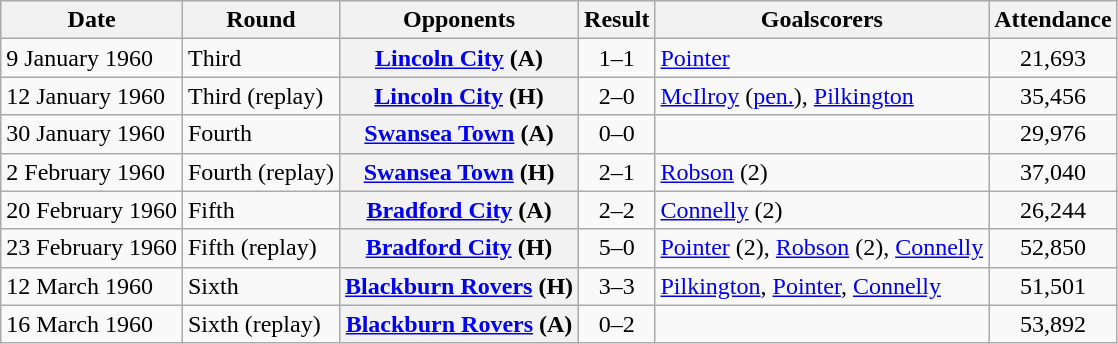<table class="wikitable plainrowheaders sortable">
<tr>
<th scope=col>Date</th>
<th scope=col>Round</th>
<th scope=col>Opponents</th>
<th scope=col>Result</th>
<th scope=col class=unsortable>Goalscorers</th>
<th scope=col>Attendance</th>
</tr>
<tr>
<td>9 January 1960</td>
<td>Third</td>
<th scope=row><a href='#'>Lincoln City</a> (A)</th>
<td align=center>1–1</td>
<td><a href='#'>Pointer</a></td>
<td align=center>21,693</td>
</tr>
<tr>
<td>12 January 1960</td>
<td>Third (replay)</td>
<th scope=row><a href='#'>Lincoln City</a> (H)</th>
<td align=center>2–0</td>
<td><a href='#'>McIlroy</a> (<a href='#'>pen.</a>), <a href='#'>Pilkington</a></td>
<td align=center>35,456</td>
</tr>
<tr>
<td>30 January 1960</td>
<td>Fourth</td>
<th scope=row><a href='#'>Swansea Town</a> (A)</th>
<td align=center>0–0</td>
<td></td>
<td align=center>29,976</td>
</tr>
<tr>
<td>2 February 1960</td>
<td>Fourth (replay)</td>
<th scope=row><a href='#'>Swansea Town</a> (H)</th>
<td align=center>2–1</td>
<td><a href='#'>Robson</a> (2)</td>
<td align=center>37,040</td>
</tr>
<tr>
<td>20 February 1960</td>
<td>Fifth</td>
<th scope=row><a href='#'>Bradford City</a> (A)</th>
<td align=center>2–2</td>
<td><a href='#'>Connelly</a> (2)</td>
<td align=center>26,244</td>
</tr>
<tr>
<td>23 February 1960</td>
<td>Fifth (replay)</td>
<th scope=row><a href='#'>Bradford City</a> (H)</th>
<td align=center>5–0</td>
<td><a href='#'>Pointer</a> (2), <a href='#'>Robson</a> (2), <a href='#'>Connelly</a></td>
<td align=center>52,850</td>
</tr>
<tr>
<td>12 March 1960</td>
<td>Sixth</td>
<th scope=row><a href='#'>Blackburn Rovers</a> (H)</th>
<td align=center>3–3</td>
<td><a href='#'>Pilkington</a>, <a href='#'>Pointer</a>, <a href='#'>Connelly</a></td>
<td align=center>51,501</td>
</tr>
<tr>
<td>16 March 1960</td>
<td>Sixth (replay)</td>
<th scope=row><a href='#'>Blackburn Rovers</a> (A)</th>
<td align=center>0–2</td>
<td></td>
<td align=center>53,892</td>
</tr>
</table>
